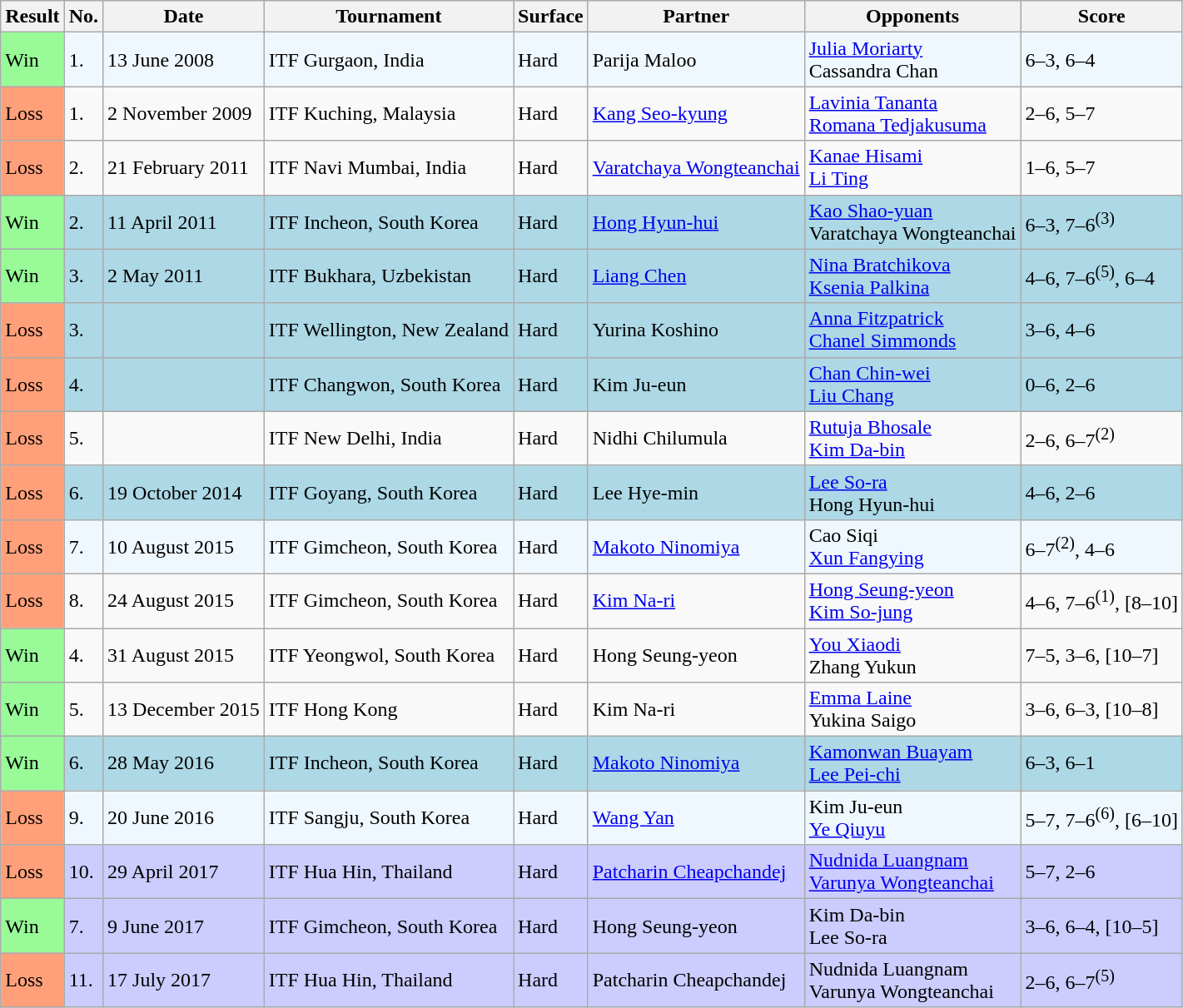<table class="sortable wikitable">
<tr>
<th>Result</th>
<th>No.</th>
<th>Date</th>
<th>Tournament</th>
<th>Surface</th>
<th>Partner</th>
<th>Opponents</th>
<th class="unsortable">Score</th>
</tr>
<tr bgcolor="#f0f8ff">
<td bgcolor="98FB98">Win</td>
<td>1.</td>
<td>13 June 2008</td>
<td>ITF Gurgaon, India</td>
<td>Hard</td>
<td> Parija Maloo</td>
<td> <a href='#'>Julia Moriarty</a> <br>  Cassandra Chan</td>
<td>6–3, 6–4</td>
</tr>
<tr>
<td bgcolor="FFA07A">Loss</td>
<td>1.</td>
<td>2 November 2009</td>
<td>ITF Kuching, Malaysia</td>
<td>Hard</td>
<td> <a href='#'>Kang Seo-kyung</a></td>
<td> <a href='#'>Lavinia Tananta</a> <br>  <a href='#'>Romana Tedjakusuma</a></td>
<td>2–6, 5–7</td>
</tr>
<tr>
<td bgcolor="FFA07A">Loss</td>
<td>2.</td>
<td>21 February 2011</td>
<td>ITF Navi Mumbai, India</td>
<td>Hard</td>
<td> <a href='#'>Varatchaya Wongteanchai</a></td>
<td> <a href='#'>Kanae Hisami</a> <br>  <a href='#'>Li Ting</a></td>
<td>1–6, 5–7</td>
</tr>
<tr style="background:lightblue;">
<td bgcolor="98FB98">Win</td>
<td>2.</td>
<td>11 April 2011</td>
<td>ITF Incheon, South Korea</td>
<td>Hard</td>
<td> <a href='#'>Hong Hyun-hui</a></td>
<td> <a href='#'>Kao Shao-yuan</a> <br>  Varatchaya Wongteanchai</td>
<td>6–3, 7–6<sup>(3)</sup></td>
</tr>
<tr style="background:lightblue;">
<td bgcolor="98FB98">Win</td>
<td>3.</td>
<td>2 May 2011</td>
<td>ITF Bukhara, Uzbekistan</td>
<td>Hard</td>
<td> <a href='#'>Liang Chen</a></td>
<td> <a href='#'>Nina Bratchikova</a> <br>  <a href='#'>Ksenia Palkina</a></td>
<td>4–6, 7–6<sup>(5)</sup>, 6–4</td>
</tr>
<tr style="background:lightblue;">
<td bgcolor="FFA07A">Loss</td>
<td>3.</td>
<td></td>
<td>ITF Wellington, New Zealand</td>
<td>Hard</td>
<td> Yurina Koshino</td>
<td> <a href='#'>Anna Fitzpatrick</a> <br>  <a href='#'>Chanel Simmonds</a></td>
<td>3–6, 4–6</td>
</tr>
<tr style="background:lightblue;">
<td bgcolor="FFA07A">Loss</td>
<td>4.</td>
<td></td>
<td>ITF Changwon, South Korea</td>
<td>Hard</td>
<td> Kim Ju-eun</td>
<td> <a href='#'>Chan Chin-wei</a> <br>  <a href='#'>Liu Chang</a></td>
<td>0–6, 2–6</td>
</tr>
<tr>
<td bgcolor="FFA07A">Loss</td>
<td>5.</td>
<td></td>
<td>ITF New Delhi, India</td>
<td>Hard</td>
<td> Nidhi Chilumula</td>
<td> <a href='#'>Rutuja Bhosale</a> <br>  <a href='#'>Kim Da-bin</a></td>
<td>2–6, 6–7<sup>(2)</sup></td>
</tr>
<tr style="background:lightblue;">
<td bgcolor="FFA07A">Loss</td>
<td>6.</td>
<td>19 October 2014</td>
<td>ITF Goyang, South Korea</td>
<td>Hard</td>
<td> Lee Hye-min</td>
<td> <a href='#'>Lee So-ra</a> <br>  Hong Hyun-hui</td>
<td>4–6, 2–6</td>
</tr>
<tr style="background:#f0f8ff;">
<td bgcolor="FFA07A">Loss</td>
<td>7.</td>
<td>10 August 2015</td>
<td>ITF Gimcheon, South Korea</td>
<td>Hard</td>
<td> <a href='#'>Makoto Ninomiya</a></td>
<td> Cao Siqi <br>  <a href='#'>Xun Fangying</a></td>
<td>6–7<sup>(2)</sup>, 4–6</td>
</tr>
<tr>
<td bgcolor="FFA07A">Loss</td>
<td>8.</td>
<td>24 August 2015</td>
<td>ITF Gimcheon, South Korea</td>
<td>Hard</td>
<td> <a href='#'>Kim Na-ri</a></td>
<td> <a href='#'>Hong Seung-yeon</a> <br>  <a href='#'>Kim So-jung</a></td>
<td>4–6, 7–6<sup>(1)</sup>, [8–10]</td>
</tr>
<tr>
<td bgcolor="98FB98">Win</td>
<td>4.</td>
<td>31 August 2015</td>
<td>ITF Yeongwol, South Korea</td>
<td>Hard</td>
<td> Hong Seung-yeon</td>
<td> <a href='#'>You Xiaodi</a> <br>  Zhang Yukun</td>
<td>7–5, 3–6, [10–7]</td>
</tr>
<tr>
<td bgcolor="98FB98">Win</td>
<td>5.</td>
<td>13 December 2015</td>
<td>ITF Hong Kong</td>
<td>Hard</td>
<td> Kim Na-ri</td>
<td> <a href='#'>Emma Laine</a> <br>  Yukina Saigo</td>
<td>3–6, 6–3, [10–8]</td>
</tr>
<tr style="background:lightblue;">
<td style="background:#98fb98;">Win</td>
<td>6.</td>
<td>28 May 2016</td>
<td>ITF Incheon, South Korea</td>
<td>Hard</td>
<td> <a href='#'>Makoto Ninomiya</a></td>
<td> <a href='#'>Kamonwan Buayam</a> <br>  <a href='#'>Lee Pei-chi</a></td>
<td>6–3, 6–1</td>
</tr>
<tr style="background:#f0f8ff;">
<td bgcolor="FFA07A">Loss</td>
<td>9.</td>
<td>20 June 2016</td>
<td>ITF Sangju, South Korea</td>
<td>Hard</td>
<td> <a href='#'>Wang Yan</a></td>
<td> Kim Ju-eun <br>  <a href='#'>Ye Qiuyu</a></td>
<td>5–7, 7–6<sup>(6)</sup>, [6–10]</td>
</tr>
<tr style="background:#ccccff;">
<td bgcolor="FFA07A">Loss</td>
<td>10.</td>
<td>29 April 2017</td>
<td>ITF Hua Hin, Thailand</td>
<td>Hard</td>
<td> <a href='#'>Patcharin Cheapchandej</a></td>
<td> <a href='#'>Nudnida Luangnam</a> <br>  <a href='#'>Varunya Wongteanchai</a></td>
<td>5–7, 2–6</td>
</tr>
<tr style="background:#ccccff;">
<td style="background:#98fb98;">Win</td>
<td>7.</td>
<td>9 June 2017</td>
<td>ITF Gimcheon, South Korea</td>
<td>Hard</td>
<td> Hong Seung-yeon</td>
<td> Kim Da-bin <br>  Lee So-ra</td>
<td>3–6, 6–4, [10–5]</td>
</tr>
<tr style="background:#ccccff;">
<td bgcolor="FFA07A">Loss</td>
<td>11.</td>
<td>17 July 2017</td>
<td>ITF Hua Hin, Thailand</td>
<td>Hard</td>
<td> Patcharin Cheapchandej</td>
<td> Nudnida Luangnam <br>  Varunya Wongteanchai</td>
<td>2–6, 6–7<sup>(5)</sup></td>
</tr>
</table>
